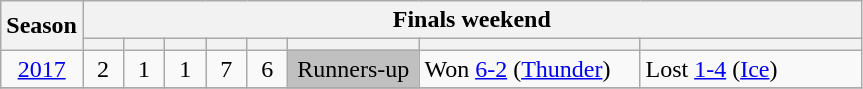<table class="wikitable" style="text-align: center">
<tr>
<th rowspan="2" style="width:40px">Season</th>
<th colspan="8">Finals weekend</th>
</tr>
<tr>
<th width="20px"></th>
<th width="20px"></th>
<th width="20px"></th>
<th width="20px"></th>
<th width="20px"></th>
<th width="80px"></th>
<th width="140px"></th>
<th width="140px"></th>
</tr>
<tr>
<td><a href='#'>2017</a></td>
<td>2</td>
<td>1</td>
<td>1</td>
<td>7</td>
<td>6</td>
<td bgcolor="silver">Runners-up</td>
<td align="left">Won <a href='#'>6-2</a> (<a href='#'>Thunder</a>)</td>
<td align="left">Lost <a href='#'>1-4</a> (<a href='#'>Ice</a>)</td>
</tr>
<tr>
</tr>
</table>
